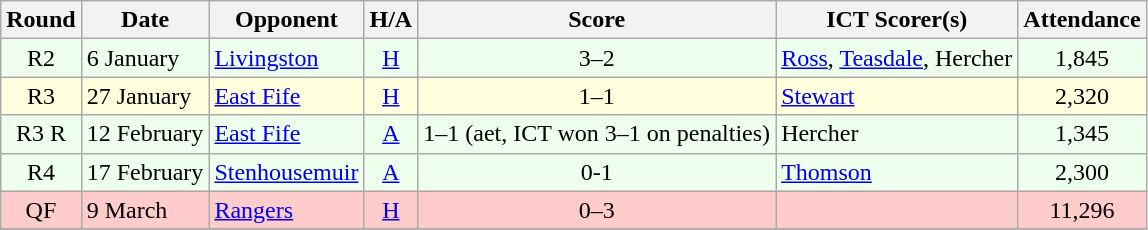<table class="wikitable" style="text-align:center">
<tr>
<th>Round</th>
<th>Date</th>
<th>Opponent</th>
<th>H/A</th>
<th>Score</th>
<th>ICT Scorer(s)</th>
<th>Attendance</th>
</tr>
<tr bgcolor=#EEFFEE>
<td>R2</td>
<td align=left>6 January</td>
<td align=left><a href='#'>Livingston</a></td>
<td><a href='#'>H</a></td>
<td>3–2</td>
<td align=left><a href='#'>Ross</a>, <a href='#'>Teasdale</a>, Hercher</td>
<td>1,845</td>
</tr>
<tr bgcolor=#FFFFDD>
<td>R3</td>
<td align=left>27 January</td>
<td align=left><a href='#'>East Fife</a></td>
<td><a href='#'>H</a></td>
<td>1–1</td>
<td align=left><a href='#'>Stewart</a></td>
<td>2,320</td>
</tr>
<tr bgcolor=#EEFFEE>
<td>R3 R</td>
<td align=left>12 February</td>
<td align=left><a href='#'>East Fife</a></td>
<td><a href='#'>A</a></td>
<td>1–1 (aet, ICT won 3–1 on penalties)</td>
<td align=left>Hercher</td>
<td>1,345</td>
</tr>
<tr bgcolor=#EEFFEE>
<td>R4</td>
<td align=left>17 February</td>
<td align=left><a href='#'>Stenhousemuir</a></td>
<td><a href='#'>A</a></td>
<td>0-1</td>
<td align=left><a href='#'>Thomson</a></td>
<td>2,300</td>
</tr>
<tr bgcolor=#FFCCCC>
<td>QF</td>
<td align=left>9 March</td>
<td align=left><a href='#'>Rangers</a></td>
<td><a href='#'>H</a></td>
<td>0–3</td>
<td align=left></td>
<td>11,296</td>
</tr>
<tr>
</tr>
</table>
